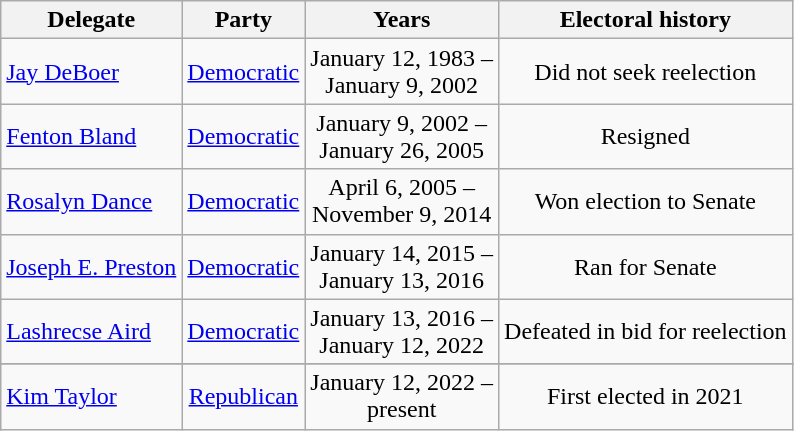<table class=wikitable style="text-align:center">
<tr valign=bottom>
<th>Delegate</th>
<th>Party</th>
<th>Years</th>
<th>Electoral history</th>
</tr>
<tr>
<td align=left><a href='#'>Jay DeBoer</a></td>
<td><a href='#'>Democratic</a></td>
<td nowrap>January 12, 1983 –<br>January 9, 2002</td>
<td>Did not seek reelection</td>
</tr>
<tr>
<td align=left><a href='#'>Fenton Bland</a></td>
<td><a href='#'>Democratic</a></td>
<td nowrap>January 9, 2002 –<br>January 26, 2005</td>
<td>Resigned</td>
</tr>
<tr>
<td align=left><a href='#'>Rosalyn Dance</a></td>
<td><a href='#'>Democratic</a></td>
<td nowrap>April 6, 2005 –<br>November 9, 2014</td>
<td>Won election to Senate</td>
</tr>
<tr>
<td align=left><a href='#'>Joseph E. Preston</a></td>
<td><a href='#'>Democratic</a></td>
<td nowrap>January 14, 2015 –<br>January 13, 2016</td>
<td>Ran for Senate</td>
</tr>
<tr>
<td align=left><a href='#'>Lashrecse Aird</a></td>
<td><a href='#'>Democratic</a></td>
<td nowrap>January 13, 2016 –<br>January 12, 2022</td>
<td>Defeated in bid for reelection</td>
</tr>
<tr>
</tr>
<tr>
<td align=left><a href='#'>Kim Taylor</a></td>
<td><a href='#'>Republican</a></td>
<td nowrap>January 12, 2022 –<br>present</td>
<td>First elected in 2021</td>
</tr>
</table>
